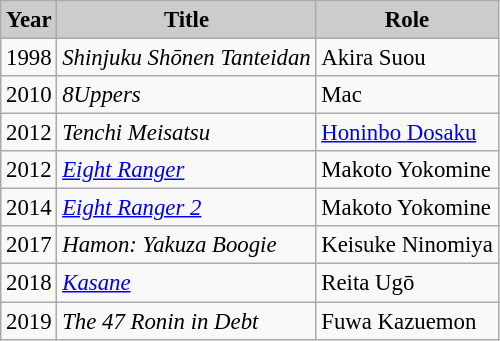<table class="wikitable" style="font-size:95%;">
<tr>
<th style="background: #CCCCCC;">Year</th>
<th style="background: #CCCCCC;">Title</th>
<th style="background: #CCCCCC;">Role</th>
</tr>
<tr>
<td>1998</td>
<td><em>Shinjuku Shōnen Tanteidan</em></td>
<td>Akira Suou</td>
</tr>
<tr>
<td>2010</td>
<td><em>8Uppers</em></td>
<td>Mac</td>
</tr>
<tr>
<td>2012</td>
<td><em>Tenchi Meisatsu</em></td>
<td><a href='#'>Honinbo Dosaku</a></td>
</tr>
<tr>
<td>2012</td>
<td><em><a href='#'>Eight Ranger</a></em></td>
<td>Makoto Yokomine</td>
</tr>
<tr>
<td>2014</td>
<td><em><a href='#'>Eight Ranger 2</a></em></td>
<td>Makoto Yokomine</td>
</tr>
<tr>
<td>2017</td>
<td><em>Hamon: Yakuza Boogie</em></td>
<td>Keisuke Ninomiya</td>
</tr>
<tr>
<td>2018</td>
<td><em><a href='#'>Kasane</a></em></td>
<td>Reita Ugō</td>
</tr>
<tr>
<td>2019</td>
<td><em>The 47 Ronin in Debt</em></td>
<td>Fuwa Kazuemon</td>
</tr>
</table>
